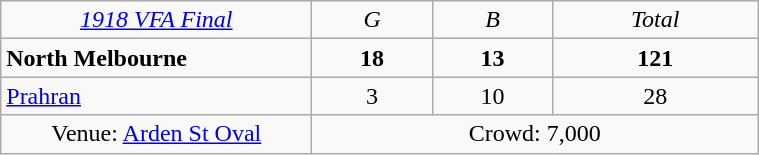<table class="wikitable" style="text-align:center; width:40%">
<tr>
<td width=200><em><a href='#'>1918 VFA Final</a></em></td>
<td><em>G</em></td>
<td><em>B</em></td>
<td><em>Total</em></td>
</tr>
<tr>
<td style="text-align:left"><strong>North Melbourne</strong></td>
<td><strong>18</strong></td>
<td><strong>13</strong></td>
<td><strong>121</strong></td>
</tr>
<tr>
<td style="text-align:left"><a href='#'>Prahran</a></td>
<td>3</td>
<td>10</td>
<td>28</td>
</tr>
<tr>
<td>Venue: <a href='#'>Arden St Oval</a></td>
<td colspan=3>Crowd: 7,000</td>
</tr>
</table>
